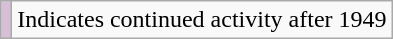<table class="wikitable">
<tr>
<td style="background-color: #D8BFD8;"></td>
<td>Indicates continued activity after 1949</td>
</tr>
</table>
